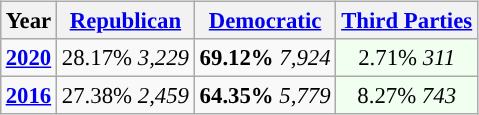<table class="wikitable" style="float:right; font-size:95%;">
<tr>
<th>Year</th>
<th><a href='#'>Republican</a></th>
<th><a href='#'>Democratic</a></th>
<th><a href='#'>Third Parties</a></th>
</tr>
<tr>
<td style="text-align:center; "><strong><a href='#'>2020</a></strong></td>
<td style="text-align:center; ">28.17% <em>3,229</em></td>
<td style="text-align:center; "><strong>69.12%</strong> <em>7,924</em></td>
<td style="text-align:center; background:honeyDew;">2.71% <em>311</em></td>
</tr>
<tr>
<td style="text-align:center; "><strong><a href='#'>2016</a></strong></td>
<td style="text-align:center; ">27.38% <em>2,459</em></td>
<td style="text-align:center; "><strong>64.35%</strong> <em>5,779</em></td>
<td style="text-align:center; background:honeyDew;">8.27% <em>743</em></td>
</tr>
</table>
